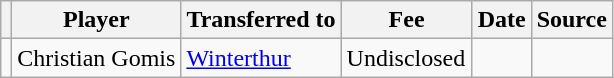<table class="wikitable plainrowheaders sortable">
<tr>
<th></th>
<th scope="col">Player</th>
<th>Transferred to</th>
<th style="width: 80px;">Fee</th>
<th scope="col">Date</th>
<th scope="col">Source</th>
</tr>
<tr>
<td align="center"></td>
<td> Christian Gomis</td>
<td> <a href='#'>Winterthur</a></td>
<td>Undisclosed</td>
<td></td>
<td></td>
</tr>
</table>
